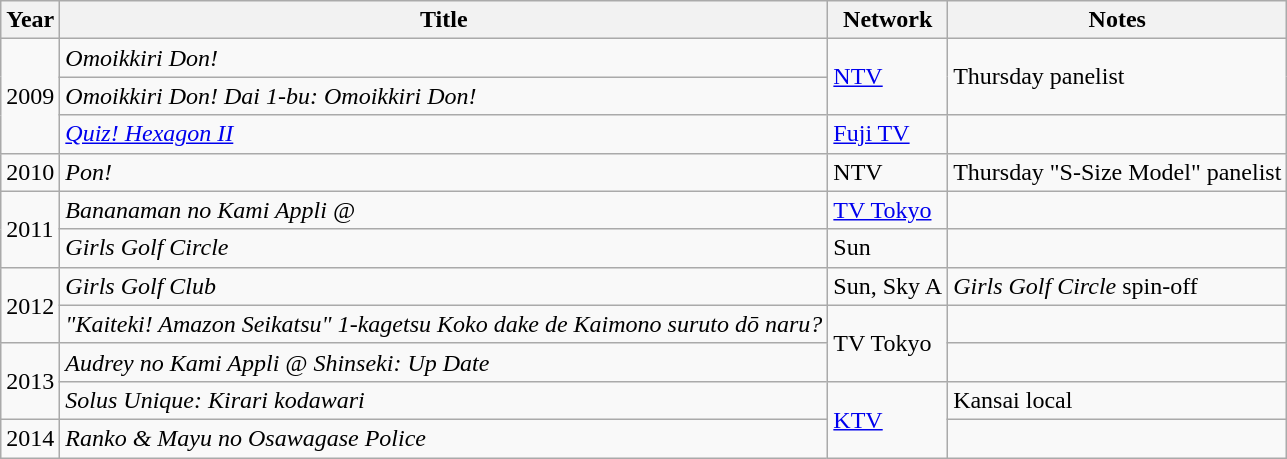<table class="wikitable">
<tr>
<th>Year</th>
<th>Title</th>
<th>Network</th>
<th>Notes</th>
</tr>
<tr>
<td rowspan="3">2009</td>
<td><em>Omoikkiri Don!</em></td>
<td rowspan="2"><a href='#'>NTV</a></td>
<td rowspan="2">Thursday panelist</td>
</tr>
<tr>
<td><em>Omoikkiri Don! Dai 1-bu: Omoikkiri Don!</em></td>
</tr>
<tr>
<td><em><a href='#'>Quiz! Hexagon II</a></em></td>
<td><a href='#'>Fuji TV</a></td>
<td></td>
</tr>
<tr>
<td>2010</td>
<td><em>Pon!</em></td>
<td>NTV</td>
<td>Thursday "S-Size Model" panelist</td>
</tr>
<tr>
<td rowspan="2">2011</td>
<td><em>Bananaman no Kami Appli @</em></td>
<td><a href='#'>TV Tokyo</a></td>
<td></td>
</tr>
<tr>
<td><em>Girls Golf Circle</em></td>
<td>Sun</td>
<td></td>
</tr>
<tr>
<td rowspan="2">2012</td>
<td><em>Girls Golf Club</em></td>
<td>Sun, Sky A</td>
<td><em>Girls Golf Circle</em> spin-off</td>
</tr>
<tr>
<td><em>"Kaiteki! Amazon Seikatsu" 1-kagetsu Koko dake de Kaimono suruto dō naru?</em></td>
<td rowspan="2">TV Tokyo</td>
<td></td>
</tr>
<tr>
<td rowspan="2">2013</td>
<td><em>Audrey no Kami Appli @ Shinseki: Up Date</em></td>
<td></td>
</tr>
<tr>
<td><em>Solus Unique: Kirari kodawari</em></td>
<td rowspan="2"><a href='#'>KTV</a></td>
<td>Kansai local</td>
</tr>
<tr>
<td>2014</td>
<td><em>Ranko & Mayu no Osawagase Police</em></td>
<td></td>
</tr>
</table>
